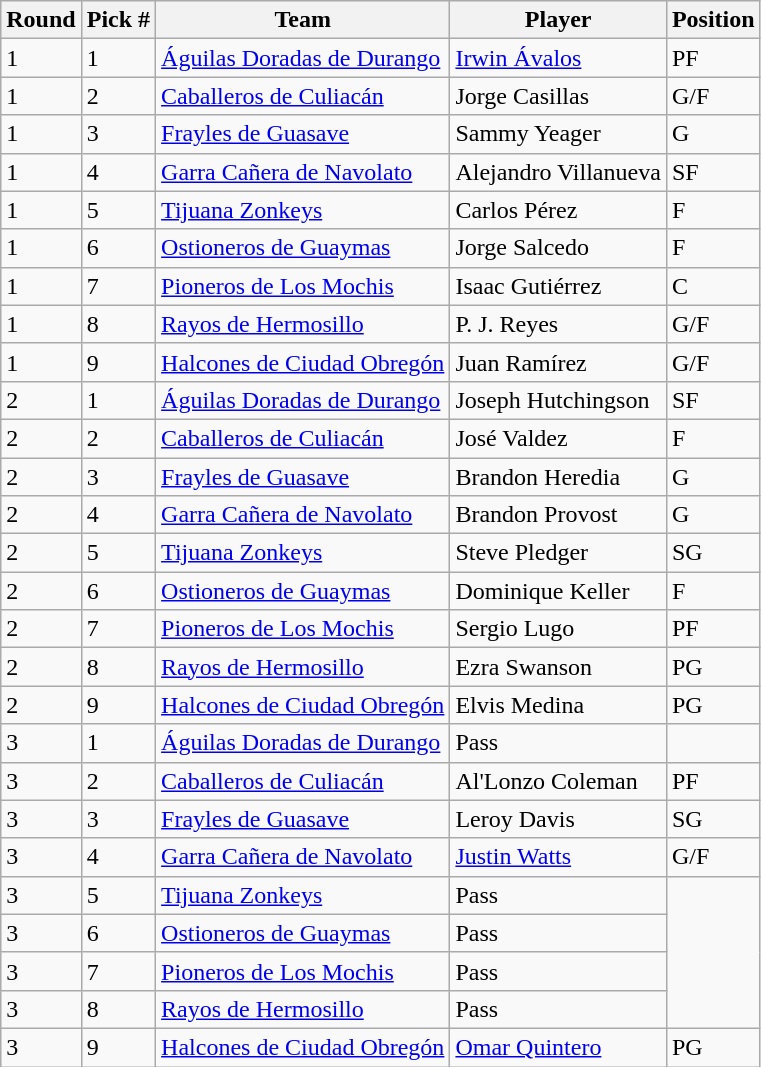<table class="wikitable">
<tr>
<th>Round</th>
<th>Pick #</th>
<th>Team</th>
<th>Player</th>
<th>Position</th>
</tr>
<tr>
<td>1</td>
<td>1</td>
<td><a href='#'>Águilas Doradas de Durango</a></td>
<td> <a href='#'>Irwin Ávalos</a></td>
<td>PF</td>
</tr>
<tr>
<td>1</td>
<td>2</td>
<td><a href='#'>Caballeros de Culiacán</a></td>
<td> Jorge Casillas</td>
<td>G/F</td>
</tr>
<tr>
<td>1</td>
<td>3</td>
<td><a href='#'>Frayles de Guasave</a></td>
<td> Sammy Yeager</td>
<td>G</td>
</tr>
<tr>
<td>1</td>
<td>4</td>
<td><a href='#'>Garra Cañera de Navolato</a></td>
<td> Alejandro Villanueva</td>
<td>SF</td>
</tr>
<tr>
<td>1</td>
<td>5</td>
<td><a href='#'>Tijuana Zonkeys</a></td>
<td> Carlos Pérez</td>
<td>F</td>
</tr>
<tr>
<td>1</td>
<td>6</td>
<td><a href='#'>Ostioneros de Guaymas</a></td>
<td> Jorge Salcedo</td>
<td>F</td>
</tr>
<tr>
<td>1</td>
<td>7</td>
<td><a href='#'>Pioneros de Los Mochis</a></td>
<td> Isaac Gutiérrez</td>
<td>C</td>
</tr>
<tr>
<td>1</td>
<td>8</td>
<td><a href='#'>Rayos de Hermosillo</a></td>
<td> P. J. Reyes</td>
<td>G/F</td>
</tr>
<tr>
<td>1</td>
<td>9</td>
<td><a href='#'>Halcones de Ciudad Obregón</a></td>
<td> Juan Ramírez</td>
<td>G/F</td>
</tr>
<tr>
<td>2</td>
<td>1</td>
<td><a href='#'>Águilas Doradas de Durango</a></td>
<td> Joseph Hutchingson</td>
<td>SF</td>
</tr>
<tr>
<td>2</td>
<td>2</td>
<td><a href='#'>Caballeros de Culiacán</a></td>
<td> José Valdez</td>
<td>F</td>
</tr>
<tr>
<td>2</td>
<td>3</td>
<td><a href='#'>Frayles de Guasave</a></td>
<td> Brandon Heredia</td>
<td>G</td>
</tr>
<tr>
<td>2</td>
<td>4</td>
<td><a href='#'>Garra Cañera de Navolato</a></td>
<td> Brandon Provost</td>
<td>G</td>
</tr>
<tr>
<td>2</td>
<td>5</td>
<td><a href='#'>Tijuana Zonkeys</a></td>
<td> Steve Pledger</td>
<td>SG</td>
</tr>
<tr>
<td>2</td>
<td>6</td>
<td><a href='#'>Ostioneros de Guaymas</a></td>
<td> Dominique Keller</td>
<td>F</td>
</tr>
<tr>
<td>2</td>
<td>7</td>
<td><a href='#'>Pioneros de Los Mochis</a></td>
<td> Sergio Lugo</td>
<td>PF</td>
</tr>
<tr>
<td>2</td>
<td>8</td>
<td><a href='#'>Rayos de Hermosillo</a></td>
<td> Ezra Swanson</td>
<td>PG</td>
</tr>
<tr>
<td>2</td>
<td>9</td>
<td><a href='#'>Halcones de Ciudad Obregón</a></td>
<td> Elvis Medina</td>
<td>PG</td>
</tr>
<tr>
<td>3</td>
<td>1</td>
<td><a href='#'>Águilas Doradas de Durango</a></td>
<td>Pass</td>
</tr>
<tr>
<td>3</td>
<td>2</td>
<td><a href='#'>Caballeros de Culiacán</a></td>
<td> Al'Lonzo Coleman</td>
<td>PF</td>
</tr>
<tr>
<td>3</td>
<td>3</td>
<td><a href='#'>Frayles de Guasave</a></td>
<td> Leroy Davis</td>
<td>SG</td>
</tr>
<tr>
<td>3</td>
<td>4</td>
<td><a href='#'>Garra Cañera de Navolato</a></td>
<td> <a href='#'>Justin Watts</a></td>
<td>G/F</td>
</tr>
<tr>
<td>3</td>
<td>5</td>
<td><a href='#'>Tijuana Zonkeys</a></td>
<td>Pass</td>
</tr>
<tr>
<td>3</td>
<td>6</td>
<td><a href='#'>Ostioneros de Guaymas</a></td>
<td>Pass</td>
</tr>
<tr>
<td>3</td>
<td>7</td>
<td><a href='#'>Pioneros de Los Mochis</a></td>
<td>Pass</td>
</tr>
<tr>
<td>3</td>
<td>8</td>
<td><a href='#'>Rayos de Hermosillo</a></td>
<td>Pass</td>
</tr>
<tr>
<td>3</td>
<td>9</td>
<td><a href='#'>Halcones de Ciudad Obregón</a></td>
<td> <a href='#'>Omar Quintero</a></td>
<td>PG</td>
</tr>
</table>
